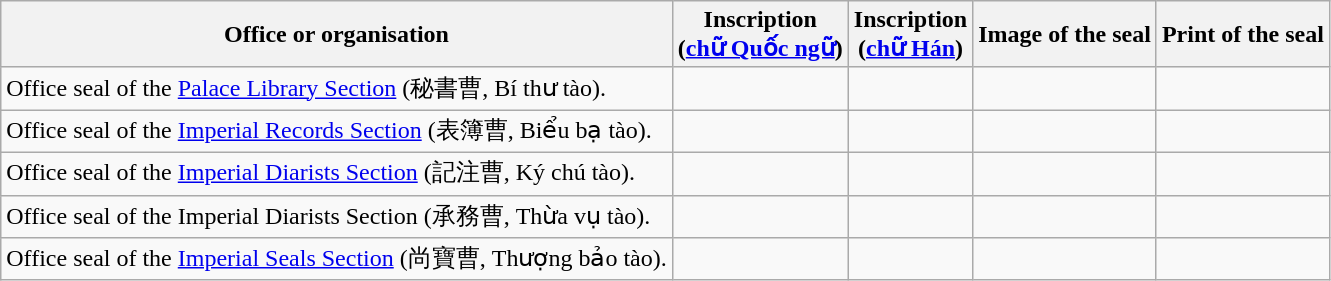<table class="wikitable">
<tr>
<th>Office or organisation</th>
<th>Inscription<br>(<a href='#'>chữ Quốc ngữ</a>)</th>
<th>Inscription<br>(<a href='#'>chữ Hán</a>)</th>
<th>Image of the seal</th>
<th>Print of the seal</th>
</tr>
<tr>
<td>Office seal of the <a href='#'>Palace Library Section</a> (秘書曹, Bí thư tào).</td>
<td></td>
<td></td>
<td></td>
<td></td>
</tr>
<tr>
<td>Office seal of the <a href='#'>Imperial Records Section</a> (表簿曹, Biểu bạ tào).</td>
<td></td>
<td></td>
<td></td>
<td></td>
</tr>
<tr>
<td>Office seal of the <a href='#'>Imperial Diarists Section</a> (記注曹, Ký chú tào).</td>
<td></td>
<td></td>
<td></td>
<td></td>
</tr>
<tr>
<td>Office seal of the Imperial Diarists Section (承務曹, Thừa vụ tào).</td>
<td></td>
<td></td>
<td></td>
<td></td>
</tr>
<tr>
<td>Office seal of the <a href='#'>Imperial Seals Section</a> (尚寶曹, Thượng bảo tào).</td>
<td></td>
<td></td>
<td></td>
<td></td>
</tr>
</table>
